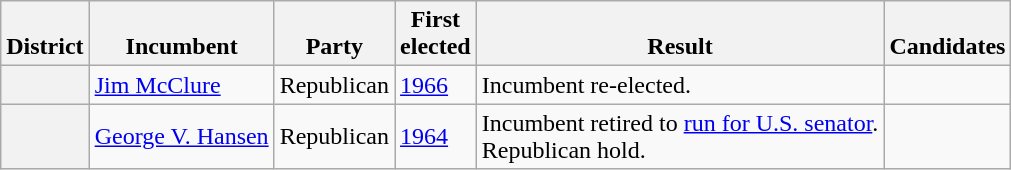<table class=wikitable>
<tr valign=bottom>
<th>District</th>
<th>Incumbent</th>
<th>Party</th>
<th>First<br>elected</th>
<th>Result</th>
<th>Candidates</th>
</tr>
<tr>
<th></th>
<td><a href='#'>Jim McClure</a></td>
<td>Republican</td>
<td><a href='#'>1966</a></td>
<td>Incumbent re-elected.</td>
<td nowrap></td>
</tr>
<tr>
<th></th>
<td><a href='#'>George V. Hansen</a></td>
<td>Republican</td>
<td><a href='#'>1964</a></td>
<td>Incumbent retired to <a href='#'>run for U.S. senator</a>.<br>Republican hold.</td>
<td nowrap></td>
</tr>
</table>
